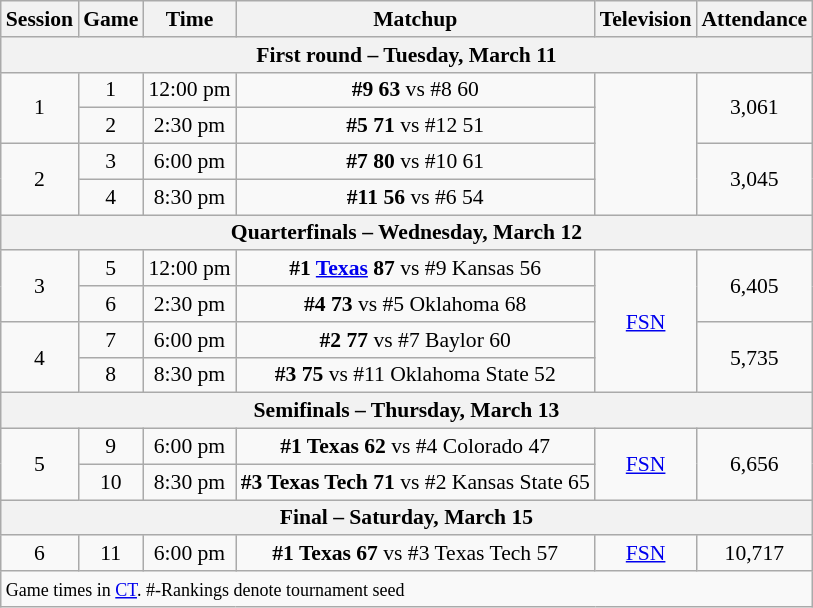<table class="wikitable" style="white-space:nowrap; font-size:90%;text-align:center">
<tr>
<th>Session</th>
<th>Game</th>
<th>Time</th>
<th>Matchup</th>
<th>Television</th>
<th>Attendance</th>
</tr>
<tr>
<th colspan=6>First round – Tuesday, March 11</th>
</tr>
<tr>
<td rowspan=2>1</td>
<td>1</td>
<td>12:00 pm</td>
<td><strong>#9  63</strong> vs #8  60</td>
<td rowspan=4></td>
<td rowspan=2>3,061</td>
</tr>
<tr>
<td>2</td>
<td>2:30 pm</td>
<td><strong>#5  71</strong> vs #12  51</td>
</tr>
<tr>
<td rowspan=2>2</td>
<td>3</td>
<td>6:00 pm</td>
<td><strong>#7  80</strong> vs #10  61</td>
<td rowspan=2>3,045</td>
</tr>
<tr>
<td>4</td>
<td>8:30 pm</td>
<td><strong>#11  56</strong> vs #6  54</td>
</tr>
<tr>
<th colspan=6>Quarterfinals – Wednesday, March 12</th>
</tr>
<tr>
<td rowspan=2>3</td>
<td>5</td>
<td>12:00 pm</td>
<td><strong>#1 <a href='#'>Texas</a> 87</strong> vs #9 Kansas 56</td>
<td rowspan=4><a href='#'>FSN</a></td>
<td rowspan=2>6,405</td>
</tr>
<tr>
<td>6</td>
<td>2:30 pm</td>
<td><strong>#4  73</strong> vs #5 Oklahoma 68</td>
</tr>
<tr>
<td rowspan=2>4</td>
<td>7</td>
<td>6:00 pm</td>
<td><strong>#2  77</strong> vs #7 Baylor 60</td>
<td rowspan=2>5,735</td>
</tr>
<tr>
<td>8</td>
<td>8:30 pm</td>
<td><strong>#3  75</strong> vs #11 Oklahoma State 52</td>
</tr>
<tr>
<th colspan=6>Semifinals – Thursday, March 13</th>
</tr>
<tr>
<td rowspan=2>5</td>
<td>9</td>
<td>6:00 pm</td>
<td><strong>#1 Texas 62</strong> vs #4 Colorado 47</td>
<td rowspan=2><a href='#'>FSN</a></td>
<td rowspan=2>6,656</td>
</tr>
<tr>
<td>10</td>
<td>8:30 pm</td>
<td><strong>#3 Texas Tech 71</strong> vs #2 Kansas State 65</td>
</tr>
<tr>
<th colspan=6>Final – Saturday, March 15</th>
</tr>
<tr>
<td>6</td>
<td>11</td>
<td>6:00 pm</td>
<td><strong>#1 Texas 67</strong> vs #3 Texas Tech 57</td>
<td><a href='#'>FSN</a></td>
<td>10,717</td>
</tr>
<tr align=left>
<td colspan=6><small>Game times in <a href='#'>CT</a>. #-Rankings denote tournament seed</small></td>
</tr>
</table>
